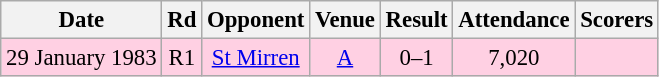<table class="wikitable sortable" style="font-size:95%; text-align:center">
<tr>
<th>Date</th>
<th>Rd</th>
<th>Opponent</th>
<th>Venue</th>
<th>Result</th>
<th>Attendance</th>
<th>Scorers</th>
</tr>
<tr bgcolor = "#ffd0e3">
<td>29 January 1983</td>
<td>R1</td>
<td><a href='#'>St Mirren</a></td>
<td><a href='#'>A</a></td>
<td>0–1</td>
<td>7,020</td>
<td></td>
</tr>
</table>
